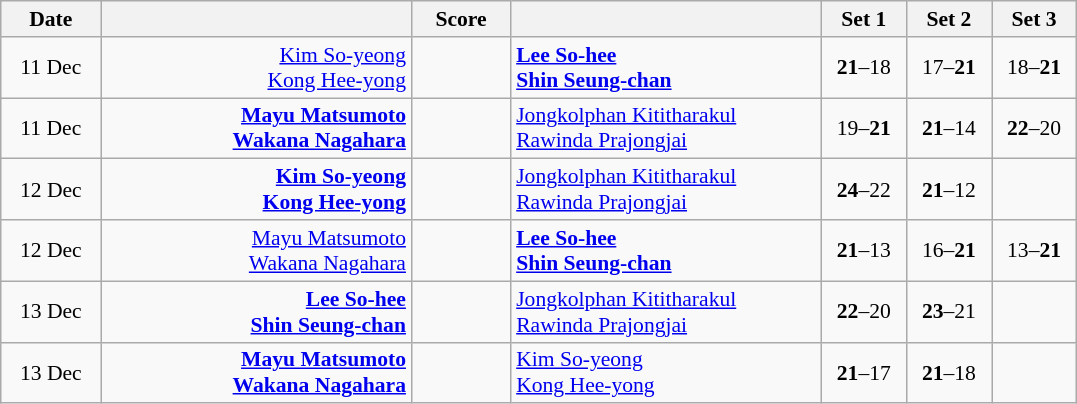<table class="wikitable" style="text-align:center; font-size:90%">
<tr>
<th width="60">Date</th>
<th align="right" width="200"></th>
<th width="60">Score</th>
<th align="left" width="200"></th>
<th width="50">Set 1</th>
<th width="50">Set 2</th>
<th width="50">Set 3</th>
</tr>
<tr>
<td>11 Dec</td>
<td align="right"><a href='#'>Kim So-yeong</a> <br><a href='#'>Kong Hee-yong</a> </td>
<td align="center"></td>
<td align="left"><strong> <a href='#'>Lee So-hee</a><br> <a href='#'>Shin Seung-chan</a></strong></td>
<td><strong>21</strong>–18</td>
<td>17–<strong>21</strong></td>
<td>18–<strong>21</strong></td>
</tr>
<tr>
<td>11 Dec</td>
<td align="right"><strong><a href='#'>Mayu Matsumoto</a> <br><a href='#'>Wakana Nagahara</a> </strong></td>
<td align="center"></td>
<td align="left"> <a href='#'>Jongkolphan Kititharakul</a><br> <a href='#'>Rawinda Prajongjai</a></td>
<td>19–<strong>21</strong></td>
<td><strong>21</strong>–14</td>
<td><strong>22</strong>–20</td>
</tr>
<tr>
<td>12 Dec</td>
<td align="right"><strong><a href='#'>Kim So-yeong</a> <br><a href='#'>Kong Hee-yong</a> </strong></td>
<td align="center"></td>
<td align="left"> <a href='#'>Jongkolphan Kititharakul</a><br> <a href='#'>Rawinda Prajongjai</a></td>
<td><strong>24</strong>–22</td>
<td><strong>21</strong>–12</td>
<td></td>
</tr>
<tr>
<td>12 Dec</td>
<td align="right"><a href='#'>Mayu Matsumoto</a> <br><a href='#'>Wakana Nagahara</a> </td>
<td align="center"></td>
<td align="left"><strong> <a href='#'>Lee So-hee</a><br> <a href='#'>Shin Seung-chan</a></strong></td>
<td><strong>21</strong>–13</td>
<td>16–<strong>21</strong></td>
<td>13–<strong>21</strong></td>
</tr>
<tr>
<td>13 Dec</td>
<td align="right"><strong><a href='#'>Lee So-hee</a> <br><a href='#'>Shin Seung-chan</a> </strong></td>
<td align="center"></td>
<td align="left"> <a href='#'>Jongkolphan Kititharakul</a><br> <a href='#'>Rawinda Prajongjai</a></td>
<td><strong>22</strong>–20</td>
<td><strong>23</strong>–21</td>
<td></td>
</tr>
<tr>
<td>13 Dec</td>
<td align="right"><strong><a href='#'>Mayu Matsumoto</a> <br><a href='#'>Wakana Nagahara</a> </strong></td>
<td align="center"></td>
<td align="left"> <a href='#'>Kim So-yeong</a><br> <a href='#'>Kong Hee-yong</a></td>
<td><strong>21</strong>–17</td>
<td><strong>21</strong>–18</td>
<td></td>
</tr>
</table>
